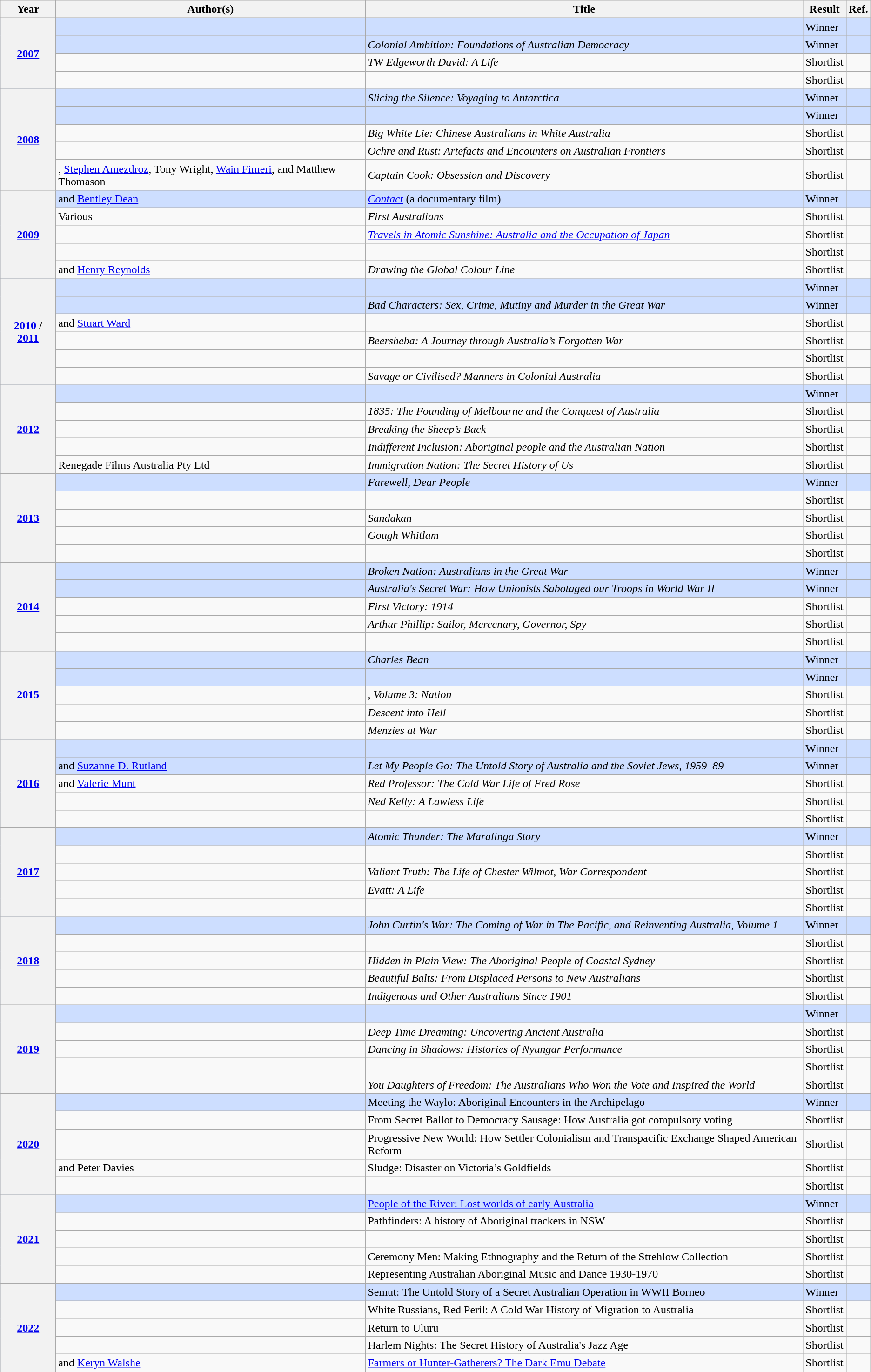<table class="wikitable">
<tr>
<th>Year</th>
<th>Author(s)</th>
<th>Title</th>
<th>Result</th>
<th>Ref.</th>
</tr>
<tr style=background:#cddeff>
<th rowspan="4"><a href='#'>2007</a></th>
<td></td>
<td><em></em></td>
<td>Winner</td>
<td></td>
</tr>
<tr style=background:#cddeff>
<td></td>
<td><em>Colonial Ambition: Foundations of Australian Democracy</em></td>
<td>Winner</td>
<td></td>
</tr>
<tr>
<td></td>
<td><em>TW Edgeworth David: A Life</em></td>
<td>Shortlist</td>
<td></td>
</tr>
<tr>
<td></td>
<td><em></em></td>
<td>Shortlist</td>
<td></td>
</tr>
<tr style=background:#cddeff>
<th rowspan="5"><a href='#'>2008</a></th>
<td></td>
<td><em>Slicing the Silence: Voyaging to Antarctica</em></td>
<td>Winner</td>
<td></td>
</tr>
<tr style=background:#cddeff>
<td></td>
<td><em></em></td>
<td>Winner</td>
<td></td>
</tr>
<tr>
<td></td>
<td><em>Big White Lie: Chinese Australians in White Australia</em></td>
<td>Shortlist</td>
<td></td>
</tr>
<tr>
<td></td>
<td><em>Ochre and Rust: Artefacts and Encounters on Australian Frontiers</em></td>
<td>Shortlist</td>
<td></td>
</tr>
<tr>
<td>, <a href='#'>Stephen Amezdroz</a>, Tony Wright, <a href='#'>Wain Fimeri</a>, and Matthew Thomason</td>
<td><em>Captain Cook: Obsession and Discovery</em></td>
<td>Shortlist</td>
<td></td>
</tr>
<tr style=background:#cddeff>
<th rowspan="5"><a href='#'>2009</a></th>
<td> and <a href='#'>Bentley Dean</a></td>
<td><em><a href='#'>Contact</a></em> (a documentary film)</td>
<td>Winner</td>
<td></td>
</tr>
<tr>
<td>Various</td>
<td><em>First Australians</em></td>
<td>Shortlist</td>
<td></td>
</tr>
<tr>
<td></td>
<td><em><a href='#'>Travels in Atomic Sunshine: Australia and the Occupation of Japan</a></em></td>
<td>Shortlist</td>
<td></td>
</tr>
<tr>
<td></td>
<td><em></em></td>
<td>Shortlist</td>
<td></td>
</tr>
<tr>
<td> and <a href='#'>Henry Reynolds</a></td>
<td><em>Drawing the Global Colour Line</em></td>
<td>Shortlist</td>
<td></td>
</tr>
<tr style=background:#cddeff>
<th rowspan="6"><a href='#'>2010</a> / <a href='#'>2011</a></th>
<td></td>
<td><em></em></td>
<td>Winner</td>
<td></td>
</tr>
<tr style=background:#cddeff>
<td></td>
<td><em>Bad Characters: Sex, Crime, Mutiny and Murder in the Great War</em></td>
<td>Winner</td>
<td></td>
</tr>
<tr>
<td> and <a href='#'>Stuart Ward</a></td>
<td><em></em></td>
<td>Shortlist</td>
<td></td>
</tr>
<tr>
<td></td>
<td><em>Beersheba: A Journey through Australia’s Forgotten War</em></td>
<td>Shortlist</td>
<td></td>
</tr>
<tr>
<td></td>
<td><em></em></td>
<td>Shortlist</td>
<td></td>
</tr>
<tr>
<td></td>
<td><em>Savage or Civilised? Manners in Colonial Australia</em></td>
<td>Shortlist</td>
<td></td>
</tr>
<tr style=background:#cddeff>
<th rowspan="5"><a href='#'>2012</a></th>
<td></td>
<td><em></em></td>
<td>Winner</td>
<td></td>
</tr>
<tr>
<td></td>
<td><em>1835: The Founding of Melbourne and the Conquest of Australia</em></td>
<td>Shortlist</td>
<td></td>
</tr>
<tr>
<td></td>
<td><em>Breaking the Sheep’s Back</em></td>
<td>Shortlist</td>
<td></td>
</tr>
<tr>
<td></td>
<td><em>Indifferent Inclusion: Aboriginal people and the Australian Nation</em></td>
<td>Shortlist</td>
<td></td>
</tr>
<tr>
<td>Renegade Films Australia Pty Ltd</td>
<td><em>Immigration Nation: The Secret History of Us</em></td>
<td>Shortlist</td>
<td></td>
</tr>
<tr style=background:#cddeff>
<th rowspan="5"><a href='#'>2013</a></th>
<td></td>
<td><em>Farewell, Dear People</em></td>
<td>Winner</td>
<td></td>
</tr>
<tr>
<td></td>
<td><em></em></td>
<td>Shortlist</td>
<td></td>
</tr>
<tr>
<td></td>
<td><em>Sandakan</em></td>
<td>Shortlist</td>
<td></td>
</tr>
<tr>
<td></td>
<td><em>Gough Whitlam</em></td>
<td>Shortlist</td>
<td></td>
</tr>
<tr>
<td></td>
<td><em></em></td>
<td>Shortlist</td>
<td></td>
</tr>
<tr style=background:#cddeff>
<th rowspan="5"><a href='#'>2014</a></th>
<td></td>
<td><em>Broken Nation: Australians in the Great War</em></td>
<td>Winner</td>
<td></td>
</tr>
<tr style=background:#cddeff>
<td></td>
<td><em>Australia's Secret War: How Unionists Sabotaged our Troops in World War II</em></td>
<td>Winner</td>
<td></td>
</tr>
<tr>
<td></td>
<td><em>First Victory: 1914</em></td>
<td>Shortlist</td>
<td></td>
</tr>
<tr>
<td></td>
<td><em>Arthur Phillip: Sailor, Mercenary, Governor, Spy</em></td>
<td>Shortlist</td>
<td></td>
</tr>
<tr>
<td></td>
<td><em></em></td>
<td>Shortlist</td>
<td></td>
</tr>
<tr style=background:#cddeff>
<th rowspan="5"><a href='#'>2015</a></th>
<td></td>
<td><em>Charles Bean</em></td>
<td>Winner</td>
<td></td>
</tr>
<tr style=background:#cddeff>
<td></td>
<td><em></em></td>
<td>Winner</td>
<td></td>
</tr>
<tr>
<td></td>
<td><em>, Volume 3: Nation</em></td>
<td>Shortlist</td>
<td></td>
</tr>
<tr>
<td></td>
<td><em>Descent into Hell</em></td>
<td>Shortlist</td>
<td></td>
</tr>
<tr>
<td></td>
<td><em>Menzies at War</em></td>
<td>Shortlist</td>
<td></td>
</tr>
<tr style=background:#cddeff>
<th rowspan="5"><a href='#'>2016</a></th>
<td></td>
<td {{sortname><em></em></td>
<td>Winner</td>
<td></td>
</tr>
<tr style=background:#cddeff>
<td> and <a href='#'>Suzanne D. Rutland</a></td>
<td><em>Let My People Go: The Untold Story of Australia and the Soviet Jews, 1959–89</em></td>
<td>Winner</td>
<td></td>
</tr>
<tr>
<td> and <a href='#'>Valerie Munt</a></td>
<td><em>Red Professor: The Cold War Life of Fred Rose</em></td>
<td>Shortlist</td>
<td></td>
</tr>
<tr>
<td></td>
<td><em>Ned Kelly: A Lawless Life</em></td>
<td>Shortlist</td>
<td></td>
</tr>
<tr>
<td></td>
<td><em></em></td>
<td>Shortlist</td>
<td></td>
</tr>
<tr style=background:#cddeff>
<th rowspan="5"><a href='#'>2017</a></th>
<td></td>
<td><em>Atomic Thunder: The Maralinga Story</em></td>
<td>Winner</td>
<td></td>
</tr>
<tr>
<td></td>
<td><em></em></td>
<td>Shortlist</td>
<td></td>
</tr>
<tr>
<td></td>
<td><em>Valiant Truth: The Life of Chester Wilmot, War Correspondent</em></td>
<td>Shortlist</td>
<td></td>
</tr>
<tr>
<td></td>
<td><em>Evatt: A Life</em></td>
<td>Shortlist</td>
<td></td>
</tr>
<tr>
<td></td>
<td><em></em></td>
<td>Shortlist</td>
<td></td>
</tr>
<tr style=background:#cddeff>
<th rowspan="5"><a href='#'>2018</a></th>
<td></td>
<td><em>John Curtin's War: The Coming of War in The Pacific, and Reinventing Australia, Volume 1</em></td>
<td>Winner</td>
<td></td>
</tr>
<tr>
<td></td>
<td><em></em></td>
<td>Shortlist</td>
<td></td>
</tr>
<tr>
<td></td>
<td><em>Hidden in Plain View: The Aboriginal People of Coastal Sydney</em></td>
<td>Shortlist</td>
<td></td>
</tr>
<tr>
<td></td>
<td><em>Beautiful Balts: From Displaced Persons to New Australians</em></td>
<td>Shortlist</td>
<td></td>
</tr>
<tr>
<td></td>
<td><em>Indigenous and Other Australians Since 1901</em></td>
<td>Shortlist</td>
<td></td>
</tr>
<tr style=background:#cddeff>
<th rowspan="5"><a href='#'>2019</a></th>
<td></td>
<td><em></em></td>
<td>Winner</td>
<td><strong></strong></td>
</tr>
<tr>
<td></td>
<td><em>Deep Time Dreaming: Uncovering Ancient Australia</em></td>
<td>Shortlist</td>
<td><strong></strong></td>
</tr>
<tr>
<td></td>
<td><em>Dancing in Shadows: Histories of Nyungar Performance</em></td>
<td>Shortlist</td>
<td><strong></strong></td>
</tr>
<tr>
<td></td>
<td><em></em></td>
<td>Shortlist</td>
<td><strong></strong></td>
</tr>
<tr>
<td></td>
<td><em>You Daughters of Freedom: The Australians Who Won the Vote and Inspired the World</em></td>
<td>Shortlist</td>
<td><strong><strong><em><em></td>
</tr>
<tr style=background:#cddeff>
<th rowspan="5"><a href='#'>2020</a></th>
<td></td>
<td></em>Meeting the Waylo: Aboriginal Encounters in the Archipelago<em></td>
<td>Winner</td>
<td></td>
</tr>
<tr>
<td></td>
<td></em>From Secret Ballot to Democracy Sausage: How Australia got compulsory voting<em></td>
<td>Shortlist</td>
<td></td>
</tr>
<tr>
<td></td>
<td></em>Progressive New World: How Settler Colonialism and Transpacific Exchange Shaped American Reform<em></td>
<td>Shortlist</td>
<td></td>
</tr>
<tr>
<td> and Peter Davies</td>
<td></em>Sludge: Disaster on Victoria’s Goldfields<em></td>
<td>Shortlist</td>
<td></td>
</tr>
<tr>
<td></td>
<td></em><em></td>
<td>Shortlist</td>
<td></td>
</tr>
<tr style=background:#cddeff>
<th rowspan="5"><a href='#'>2021</a></th>
<td></td>
<td></em><a href='#'>People of the River: Lost worlds of early Australia</a><em></td>
<td>Winner</td>
<td></strong><strong></td>
</tr>
<tr>
<td></td>
<td></em>Pathfinders: A history of Aboriginal trackers in NSW<em></td>
<td>Shortlist</td>
<td></td>
</tr>
<tr>
<td></td>
<td></em><em></td>
<td>Shortlist</td>
<td></td>
</tr>
<tr>
<td></td>
<td></em>Ceremony Men: Making Ethnography and the Return of the Strehlow Collection<em></td>
<td>Shortlist</td>
<td></td>
</tr>
<tr>
<td></td>
<td></em>Representing Australian Aboriginal Music and Dance 1930-1970<em></td>
<td>Shortlist</td>
<td></td>
</tr>
<tr style=background:#cddeff>
<th rowspan="5"><a href='#'>2022</a></th>
<td></td>
<td></em>Semut: The Untold Story of a Secret Australian Operation in WWII Borneo<em></td>
<td>Winner</td>
<td></strong><strong></td>
</tr>
<tr>
<td></td>
<td></em>White Russians, Red Peril: A Cold War History of Migration to Australia<em></td>
<td>Shortlist</td>
<td></td>
</tr>
<tr>
<td></td>
<td></em>Return to Uluru<em></td>
<td>Shortlist</td>
<td></td>
</tr>
<tr>
<td></td>
<td></em>Harlem Nights: The Secret History of Australia's Jazz Age<em></td>
<td>Shortlist</td>
<td></td>
</tr>
<tr>
<td> and <a href='#'>Keryn Walshe</a></td>
<td></em><a href='#'>Farmers or Hunter-Gatherers? The Dark Emu Debate</a><em></td>
<td>Shortlist</td>
<td></td>
</tr>
</table>
